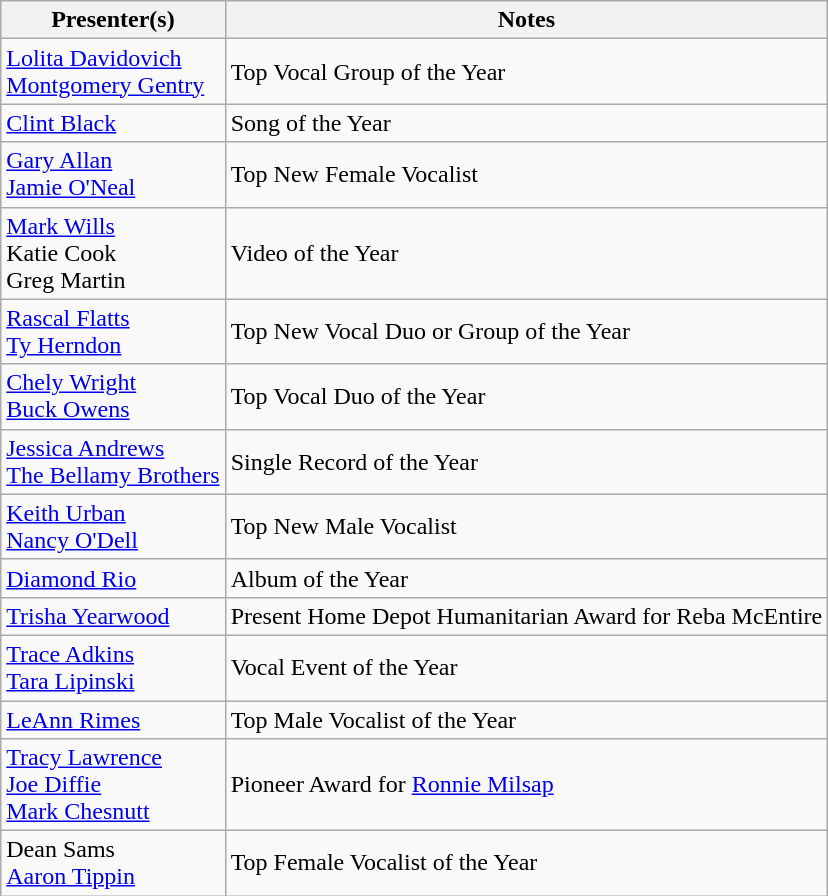<table class="wikitable">
<tr>
<th>Presenter(s)</th>
<th>Notes</th>
</tr>
<tr>
<td><a href='#'>Lolita Davidovich</a><br><a href='#'>Montgomery Gentry</a></td>
<td>Top Vocal Group of the Year</td>
</tr>
<tr>
<td><a href='#'>Clint Black</a></td>
<td>Song of the Year</td>
</tr>
<tr>
<td><a href='#'>Gary Allan</a><br><a href='#'>Jamie O'Neal</a></td>
<td>Top New Female Vocalist</td>
</tr>
<tr>
<td><a href='#'>Mark Wills</a><br>Katie Cook<br>Greg Martin</td>
<td>Video of the Year</td>
</tr>
<tr>
<td><a href='#'>Rascal Flatts</a><br><a href='#'>Ty Herndon</a></td>
<td>Top New Vocal Duo or Group of the Year</td>
</tr>
<tr>
<td><a href='#'>Chely Wright</a><br><a href='#'>Buck Owens</a></td>
<td>Top Vocal Duo of the Year</td>
</tr>
<tr>
<td><a href='#'>Jessica Andrews</a><br><a href='#'>The Bellamy Brothers</a></td>
<td>Single Record of the Year</td>
</tr>
<tr>
<td><a href='#'>Keith Urban</a><br><a href='#'>Nancy O'Dell</a></td>
<td>Top New Male Vocalist</td>
</tr>
<tr>
<td><a href='#'>Diamond Rio</a></td>
<td>Album of the Year</td>
</tr>
<tr>
<td><a href='#'>Trisha Yearwood</a></td>
<td>Present Home Depot Humanitarian Award for Reba McEntire</td>
</tr>
<tr>
<td><a href='#'>Trace Adkins</a><br><a href='#'>Tara Lipinski</a></td>
<td>Vocal Event of the Year</td>
</tr>
<tr>
<td><a href='#'>LeAnn Rimes</a></td>
<td>Top Male Vocalist of the Year</td>
</tr>
<tr>
<td><a href='#'>Tracy Lawrence</a><br><a href='#'>Joe Diffie</a><br><a href='#'>Mark Chesnutt</a></td>
<td>Pioneer Award for <a href='#'>Ronnie Milsap</a></td>
</tr>
<tr>
<td>Dean Sams<br><a href='#'>Aaron Tippin</a></td>
<td>Top Female Vocalist of the Year</td>
</tr>
</table>
